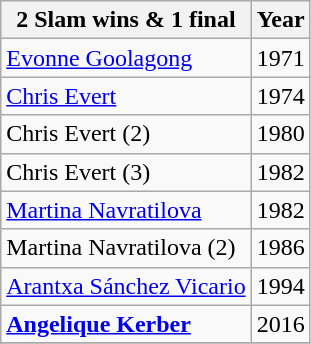<table class="wikitable">
<tr>
<th>2 Slam wins & 1 final</th>
<th>Year</th>
</tr>
<tr>
<td> <a href='#'>Evonne Goolagong</a></td>
<td>1971</td>
</tr>
<tr>
<td> <a href='#'>Chris Evert</a></td>
<td>1974</td>
</tr>
<tr>
<td> Chris Evert (2)</td>
<td>1980</td>
</tr>
<tr>
<td> Chris Evert (3)</td>
<td>1982</td>
</tr>
<tr>
<td> <a href='#'>Martina Navratilova</a></td>
<td>1982</td>
</tr>
<tr>
<td> Martina Navratilova (2)</td>
<td>1986</td>
</tr>
<tr>
<td> <a href='#'>Arantxa Sánchez Vicario</a></td>
<td>1994</td>
</tr>
<tr>
<td> <strong><a href='#'>Angelique Kerber</a></strong></td>
<td>2016</td>
</tr>
<tr>
</tr>
</table>
